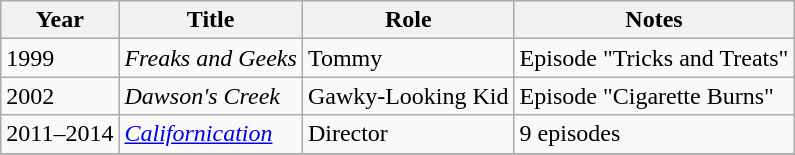<table class="wikitable plainrowheaders">
<tr>
<th>Year</th>
<th>Title</th>
<th>Role</th>
<th>Notes</th>
</tr>
<tr>
<td>1999</td>
<td><em>Freaks and Geeks</em></td>
<td>Tommy</td>
<td>Episode "Tricks and Treats"</td>
</tr>
<tr>
<td>2002</td>
<td><em>Dawson's Creek</em></td>
<td>Gawky-Looking Kid</td>
<td>Episode "Cigarette Burns"</td>
</tr>
<tr>
<td>2011–2014</td>
<td><em><a href='#'>Californication</a></em></td>
<td>Director</td>
<td>9 episodes</td>
</tr>
<tr>
</tr>
</table>
